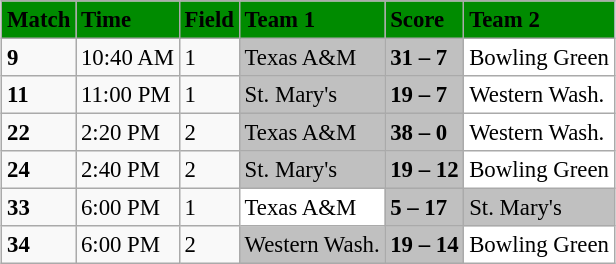<table class="wikitable" style="margin:0.5em auto; font-size:95%">
<tr bgcolor="#008B00">
<td><strong>Match</strong></td>
<td><strong>Time</strong></td>
<td><strong>Field</strong></td>
<td><strong>Team 1</strong></td>
<td><strong>Score</strong></td>
<td><strong>Team 2</strong></td>
</tr>
<tr>
<td><strong>9</strong></td>
<td>10:40 AM</td>
<td>1</td>
<td bgcolor="silver">Texas A&M</td>
<td bgcolor="silver"><strong>31 – 7</strong></td>
<td bgcolor="white">Bowling Green</td>
</tr>
<tr>
<td><strong>11</strong></td>
<td>11:00 PM</td>
<td>1</td>
<td bgcolor="silver">St. Mary's</td>
<td bgcolor="silver"><strong>19 – 7</strong></td>
<td bgcolor="white">Western Wash.</td>
</tr>
<tr>
<td><strong>22</strong></td>
<td>2:20 PM</td>
<td>2</td>
<td bgcolor="silver">Texas A&M</td>
<td bgcolor="silver"><strong>38 – 0</strong></td>
<td bgcolor="white">Western Wash.</td>
</tr>
<tr>
<td><strong>24</strong></td>
<td>2:40 PM</td>
<td>2</td>
<td bgcolor="silver">St. Mary's</td>
<td bgcolor="silver"><strong>19 – 12</strong></td>
<td bgcolor="white">Bowling Green</td>
</tr>
<tr>
<td><strong>33</strong></td>
<td>6:00 PM</td>
<td>1</td>
<td bgcolor="white">Texas A&M</td>
<td bgcolor="silver"><strong>5 – 17</strong></td>
<td bgcolor="silver">St. Mary's</td>
</tr>
<tr>
<td><strong>34</strong></td>
<td>6:00 PM</td>
<td>2</td>
<td bgcolor="silver">Western Wash.</td>
<td bgcolor="silver"><strong>19 – 14</strong></td>
<td bgcolor="white">Bowling Green</td>
</tr>
</table>
